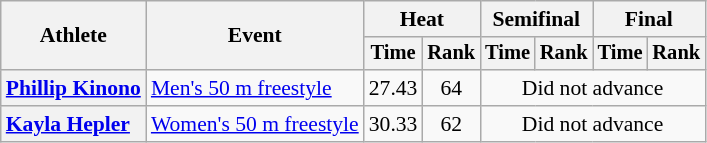<table class="wikitable plainrowheaders" style="font-size:90%">
<tr>
<th scope="col" rowspan="2">Athlete</th>
<th scope="col" rowspan="2">Event</th>
<th scope="colgroup" colspan="2">Heat</th>
<th scope="colgroup" colspan="2">Semifinal</th>
<th scope="colgroup" colspan="2">Final</th>
</tr>
<tr style="font-size:95%">
<th scope="col">Time</th>
<th scope="col">Rank</th>
<th scope="col">Time</th>
<th scope="col">Rank</th>
<th scope="col">Time</th>
<th scope="col">Rank</th>
</tr>
<tr align=center>
<th scope="row" style="text-align:left"><a href='#'>Phillip Kinono</a></th>
<td style="text-align:left"><a href='#'>Men's 50 m freestyle</a></td>
<td>27.43 </td>
<td>64</td>
<td colspan="4">Did not advance</td>
</tr>
<tr style="text-align:center">
<th scope="row" style="text-align:left"><a href='#'>Kayla Hepler</a></th>
<td style="text-align:left"><a href='#'>Women's 50 m freestyle</a></td>
<td>30.33 </td>
<td>62</td>
<td colspan="4">Did not advance</td>
</tr>
</table>
